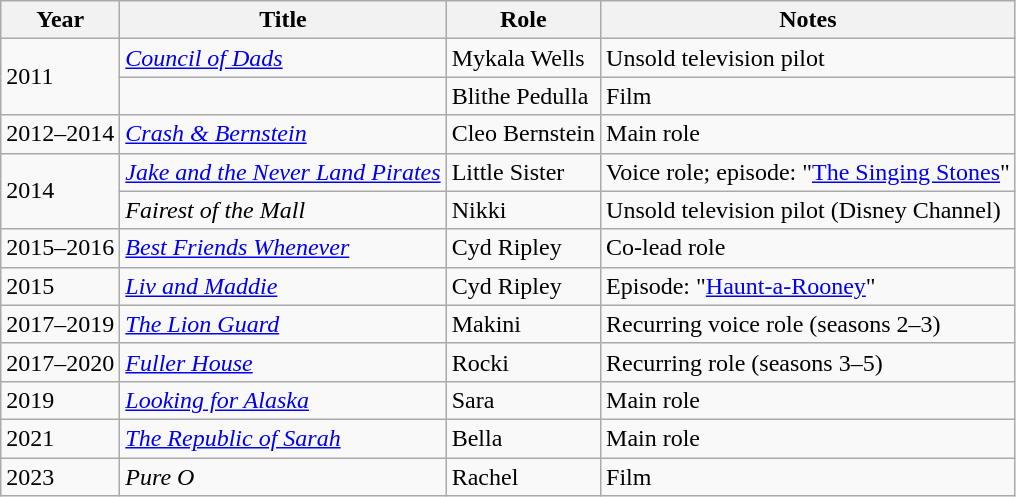<table class="wikitable sortable">
<tr>
<th scope="col">Year</th>
<th scope="col">Title</th>
<th scope="col">Role</th>
<th scope="col" class="unsortable">Notes</th>
</tr>
<tr>
<td rowspan="2">2011</td>
<td><em><a href='#'>Council of Dads</a></em></td>
<td>Mykala Wells</td>
<td>Unsold television pilot</td>
</tr>
<tr>
<td><em></em></td>
<td>Blithe Pedulla</td>
<td>Film</td>
</tr>
<tr>
<td>2012–2014</td>
<td><em><a href='#'>Crash & Bernstein</a></em></td>
<td>Cleo Bernstein</td>
<td>Main role</td>
</tr>
<tr>
<td rowspan="2">2014</td>
<td><em><a href='#'>Jake and the Never Land Pirates</a></em></td>
<td>Little Sister</td>
<td>Voice role; episode: "<a href='#'>The Singing Stones</a>"</td>
</tr>
<tr>
<td><em>Fairest of the Mall</em></td>
<td>Nikki</td>
<td>Unsold television pilot (Disney Channel)</td>
</tr>
<tr>
<td>2015–2016</td>
<td><em><a href='#'>Best Friends Whenever</a></em></td>
<td>Cyd Ripley</td>
<td>Co-lead role</td>
</tr>
<tr>
<td>2015</td>
<td><em><a href='#'>Liv and Maddie</a></em></td>
<td>Cyd Ripley</td>
<td>Episode: "<a href='#'>Haunt-a-Rooney</a>"</td>
</tr>
<tr>
<td>2017–2019</td>
<td><em><a href='#'>The Lion Guard</a></em></td>
<td>Makini</td>
<td>Recurring voice role (seasons 2–3)</td>
</tr>
<tr>
<td>2017–2020</td>
<td><em><a href='#'>Fuller House</a></em></td>
<td>Rocki</td>
<td>Recurring role (seasons 3–5)</td>
</tr>
<tr>
<td>2019</td>
<td><em><a href='#'>Looking for Alaska</a></em></td>
<td>Sara</td>
<td>Main role</td>
</tr>
<tr>
<td>2021</td>
<td><em><a href='#'>The Republic of Sarah</a></em></td>
<td>Bella</td>
<td>Main role</td>
</tr>
<tr>
<td>2023</td>
<td><em>Pure O</em></td>
<td>Rachel</td>
<td>Film</td>
</tr>
</table>
